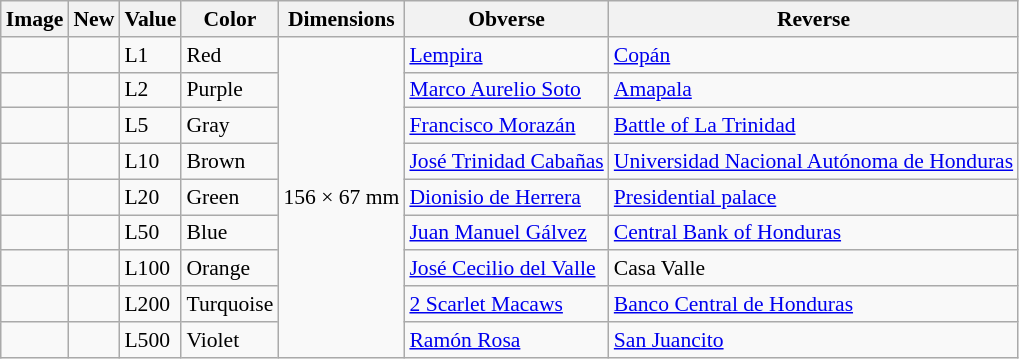<table class="wikitable" style="font-size: 90%">
<tr>
<th>Image</th>
<th>New</th>
<th>Value</th>
<th>Color</th>
<th>Dimensions</th>
<th>Obverse</th>
<th>Reverse</th>
</tr>
<tr>
<td></td>
<td></td>
<td>L1</td>
<td>Red</td>
<td rowspan="9">156 × 67 mm</td>
<td><a href='#'>Lempira</a></td>
<td><a href='#'>Copán</a></td>
</tr>
<tr>
<td></td>
<td></td>
<td>L2</td>
<td>Purple</td>
<td><a href='#'>Marco Aurelio Soto</a></td>
<td><a href='#'>Amapala</a></td>
</tr>
<tr>
<td></td>
<td></td>
<td>L5</td>
<td>Gray</td>
<td><a href='#'>Francisco Morazán</a></td>
<td><a href='#'>Battle of La Trinidad</a></td>
</tr>
<tr>
<td></td>
<td></td>
<td>L10</td>
<td>Brown</td>
<td><a href='#'>José Trinidad Cabañas</a></td>
<td><a href='#'>Universidad Nacional Autónoma de Honduras</a></td>
</tr>
<tr>
<td></td>
<td></td>
<td>L20</td>
<td>Green</td>
<td><a href='#'>Dionisio de Herrera</a></td>
<td><a href='#'>Presidential palace</a></td>
</tr>
<tr>
<td></td>
<td></td>
<td>L50</td>
<td>Blue</td>
<td><a href='#'>Juan Manuel Gálvez</a></td>
<td><a href='#'>Central Bank of Honduras</a></td>
</tr>
<tr>
<td></td>
<td></td>
<td>L100</td>
<td>Orange</td>
<td><a href='#'>José Cecilio del Valle</a></td>
<td>Casa Valle</td>
</tr>
<tr>
<td></td>
<td></td>
<td>L200</td>
<td>Turquoise</td>
<td><a href='#'>2 Scarlet Macaws</a></td>
<td><a href='#'>Banco Central de Honduras</a></td>
</tr>
<tr>
<td></td>
<td></td>
<td>L500</td>
<td>Violet</td>
<td><a href='#'>Ramón Rosa</a></td>
<td><a href='#'>San Juancito</a></td>
</tr>
</table>
